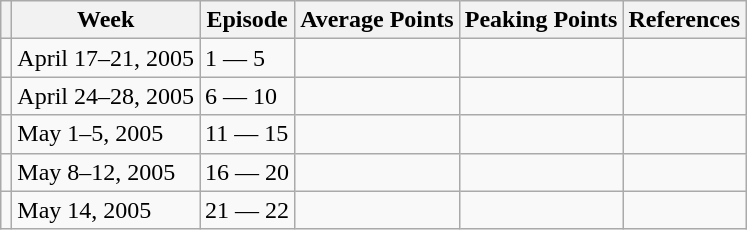<table class="wikitable">
<tr>
<th></th>
<th>Week</th>
<th>Episode</th>
<th>Average Points</th>
<th>Peaking Points</th>
<th>References</th>
</tr>
<tr>
<td></td>
<td>April 17–21, 2005</td>
<td>1 — 5</td>
<td></td>
<td></td>
<td></td>
</tr>
<tr>
<td></td>
<td>April 24–28, 2005</td>
<td>6 — 10</td>
<td></td>
<td></td>
<td></td>
</tr>
<tr>
<td></td>
<td>May 1–5, 2005</td>
<td>11 — 15</td>
<td></td>
<td></td>
<td></td>
</tr>
<tr>
<td></td>
<td>May 8–12, 2005</td>
<td>16 — 20</td>
<td></td>
<td></td>
<td></td>
</tr>
<tr>
<td></td>
<td>May 14, 2005</td>
<td>21 — 22</td>
<td></td>
<td></td>
<td></td>
</tr>
</table>
